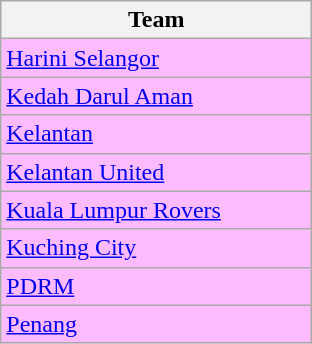<table class="wikitable">
<tr>
<th width=200>Team</th>
</tr>
<tr bgcolor=#FFBBFF>
<td><a href='#'>Harini Selangor</a></td>
</tr>
<tr bgcolor=#FFBBFF>
<td><a href='#'>Kedah Darul Aman</a></td>
</tr>
<tr bgcolor=#FFBBFF>
<td><a href='#'>Kelantan</a></td>
</tr>
<tr bgcolor=#FFBBFF>
<td><a href='#'>Kelantan United</a></td>
</tr>
<tr bgcolor=#FFBBFF>
<td><a href='#'>Kuala Lumpur Rovers</a></td>
</tr>
<tr bgcolor=#FFBBFF>
<td><a href='#'>Kuching City</a></td>
</tr>
<tr bgcolor=#FFBBFF>
<td><a href='#'>PDRM</a></td>
</tr>
<tr bgcolor=#FFBBFF>
<td><a href='#'>Penang</a></td>
</tr>
</table>
